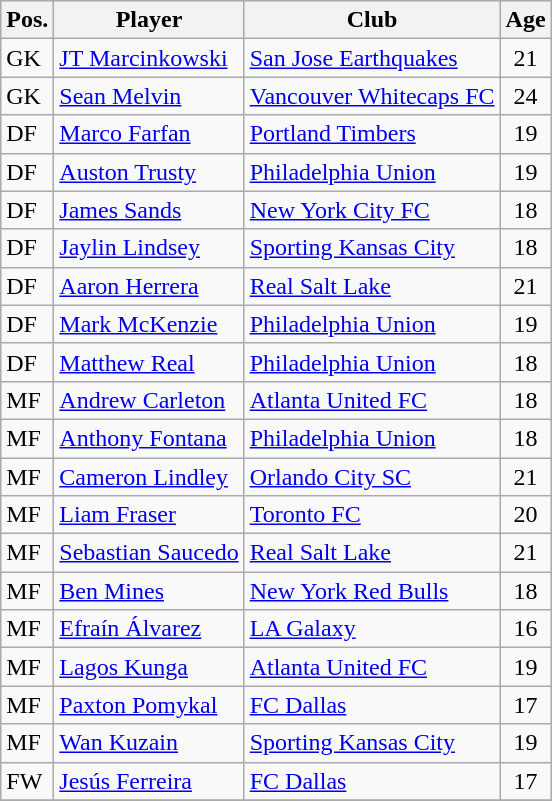<table class="wikitable">
<tr>
<th>Pos.</th>
<th>Player</th>
<th>Club</th>
<th>Age</th>
</tr>
<tr>
<td>GK</td>
<td> <a href='#'>JT Marcinkowski</a></td>
<td><a href='#'>San Jose Earthquakes</a></td>
<td style="text-align:center;">21</td>
</tr>
<tr>
<td>GK</td>
<td> <a href='#'>Sean Melvin</a></td>
<td><a href='#'>Vancouver Whitecaps FC</a></td>
<td style="text-align:center;">24</td>
</tr>
<tr>
<td>DF</td>
<td> <a href='#'>Marco Farfan</a></td>
<td><a href='#'>Portland Timbers</a></td>
<td style="text-align:center;">19</td>
</tr>
<tr>
<td>DF</td>
<td> <a href='#'>Auston Trusty</a></td>
<td><a href='#'>Philadelphia Union</a></td>
<td style="text-align:center;">19</td>
</tr>
<tr>
<td>DF</td>
<td> <a href='#'>James Sands</a></td>
<td><a href='#'>New York City FC</a></td>
<td style="text-align:center;">18</td>
</tr>
<tr>
<td>DF</td>
<td> <a href='#'>Jaylin Lindsey</a></td>
<td><a href='#'>Sporting Kansas City</a></td>
<td style="text-align:center;">18</td>
</tr>
<tr>
<td>DF</td>
<td> <a href='#'>Aaron Herrera</a></td>
<td><a href='#'>Real Salt Lake</a></td>
<td style="text-align:center;">21</td>
</tr>
<tr>
<td>DF</td>
<td> <a href='#'>Mark McKenzie</a></td>
<td><a href='#'>Philadelphia Union</a></td>
<td style="text-align:center;">19</td>
</tr>
<tr>
<td>DF</td>
<td> <a href='#'>Matthew Real</a></td>
<td><a href='#'>Philadelphia Union</a></td>
<td style="text-align:center;">18</td>
</tr>
<tr>
<td>MF</td>
<td> <a href='#'>Andrew Carleton</a></td>
<td><a href='#'>Atlanta United FC</a></td>
<td style="text-align:center;">18</td>
</tr>
<tr>
<td>MF</td>
<td> <a href='#'>Anthony Fontana</a></td>
<td><a href='#'>Philadelphia Union</a></td>
<td style="text-align:center;">18</td>
</tr>
<tr>
<td>MF</td>
<td> <a href='#'>Cameron Lindley</a></td>
<td><a href='#'>Orlando City SC</a></td>
<td style="text-align:center;">21</td>
</tr>
<tr>
<td>MF</td>
<td> <a href='#'>Liam Fraser</a></td>
<td><a href='#'>Toronto FC</a></td>
<td style="text-align:center;">20</td>
</tr>
<tr>
<td>MF</td>
<td> <a href='#'>Sebastian Saucedo</a></td>
<td><a href='#'>Real Salt Lake</a></td>
<td style="text-align:center;">21</td>
</tr>
<tr>
<td>MF</td>
<td> <a href='#'>Ben Mines</a></td>
<td><a href='#'>New York Red Bulls</a></td>
<td style="text-align:center;">18</td>
</tr>
<tr>
<td>MF</td>
<td> <a href='#'>Efraín Álvarez</a></td>
<td><a href='#'>LA Galaxy</a></td>
<td style="text-align:center;">16</td>
</tr>
<tr>
<td>MF</td>
<td> <a href='#'>Lagos Kunga</a></td>
<td><a href='#'>Atlanta United FC</a></td>
<td style="text-align:center;">19</td>
</tr>
<tr>
<td>MF</td>
<td> <a href='#'>Paxton Pomykal</a></td>
<td><a href='#'>FC Dallas</a></td>
<td style="text-align:center;">17</td>
</tr>
<tr>
<td>MF</td>
<td> <a href='#'>Wan Kuzain</a></td>
<td><a href='#'>Sporting Kansas City</a></td>
<td style="text-align:center;">19</td>
</tr>
<tr>
<td>FW</td>
<td> <a href='#'>Jesús Ferreira</a></td>
<td><a href='#'>FC Dallas</a></td>
<td style="text-align:center;">17</td>
</tr>
<tr>
</tr>
</table>
